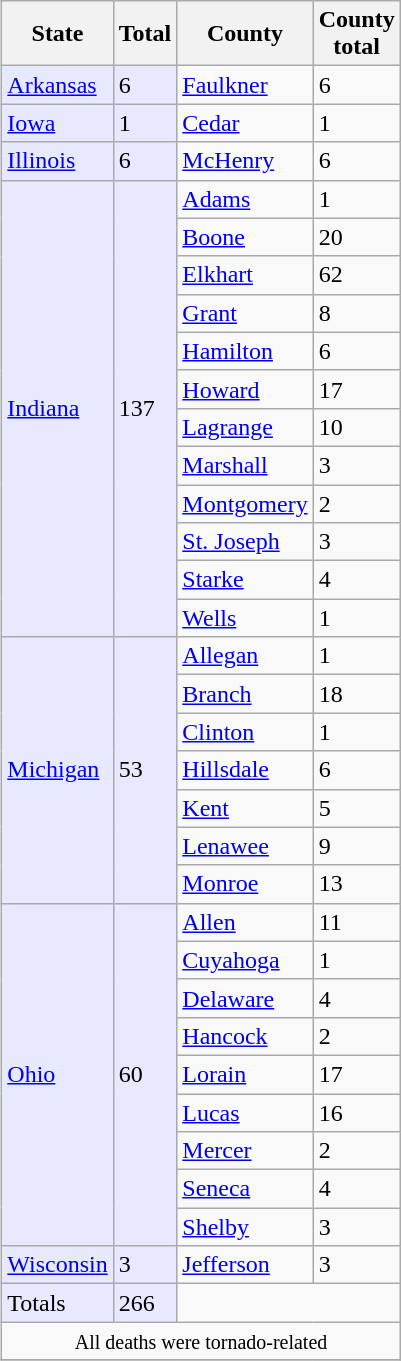<table class="wikitable" style="margin:0 0 0.5em 1em;float:right;">
<tr>
<th>State</th>
<th>Total</th>
<th>County</th>
<th>County<br>total</th>
</tr>
<tr>
<td rowspan=1 bgcolor="#e6e9ff"><a href='#'>Arkansas</a></td>
<td rowspan=1 bgcolor="#e6e9ff">6</td>
<td><a href='#'>Faulkner</a></td>
<td>6</td>
</tr>
<tr>
<td rowspan=1 bgcolor="#e6e9ff"><a href='#'>Iowa</a></td>
<td rowspan=1 bgcolor="#e6e9ff">1</td>
<td><a href='#'>Cedar</a></td>
<td>1</td>
</tr>
<tr>
<td rowspan=1 bgcolor="#e6e9ff"><a href='#'>Illinois</a></td>
<td rowspan=1 bgcolor="#e6e9ff">6</td>
<td><a href='#'>McHenry</a></td>
<td>6</td>
</tr>
<tr>
<td rowspan=12 bgcolor="#e6e9ff"><a href='#'>Indiana</a></td>
<td rowspan=12 bgcolor="#e6e9ff">137</td>
<td><a href='#'>Adams</a></td>
<td>1</td>
</tr>
<tr>
<td><a href='#'>Boone</a></td>
<td>20</td>
</tr>
<tr>
<td><a href='#'>Elkhart</a></td>
<td>62</td>
</tr>
<tr>
<td><a href='#'>Grant</a></td>
<td>8</td>
</tr>
<tr>
<td><a href='#'>Hamilton</a></td>
<td>6</td>
</tr>
<tr>
<td><a href='#'>Howard</a></td>
<td>17</td>
</tr>
<tr>
<td><a href='#'>Lagrange</a></td>
<td>10</td>
</tr>
<tr>
<td><a href='#'>Marshall</a></td>
<td>3</td>
</tr>
<tr>
<td><a href='#'>Montgomery</a></td>
<td>2</td>
</tr>
<tr>
<td><a href='#'>St. Joseph</a></td>
<td>3</td>
</tr>
<tr>
<td><a href='#'>Starke</a></td>
<td>4</td>
</tr>
<tr>
<td><a href='#'>Wells</a></td>
<td>1</td>
</tr>
<tr>
<td rowspan=7 bgcolor="#e6e9ff"><a href='#'>Michigan</a></td>
<td rowspan=7 bgcolor="#e6e9ff">53</td>
<td><a href='#'>Allegan</a></td>
<td>1</td>
</tr>
<tr>
<td><a href='#'>Branch</a></td>
<td>18</td>
</tr>
<tr>
<td><a href='#'>Clinton</a></td>
<td>1</td>
</tr>
<tr>
<td><a href='#'>Hillsdale</a></td>
<td>6</td>
</tr>
<tr>
<td><a href='#'>Kent</a></td>
<td>5</td>
</tr>
<tr>
<td><a href='#'>Lenawee</a></td>
<td>9</td>
</tr>
<tr>
<td><a href='#'>Monroe</a></td>
<td>13</td>
</tr>
<tr>
<td rowspan=9 bgcolor="#e6e9ff"><a href='#'>Ohio</a></td>
<td rowspan=9 bgcolor="#e6e9ff">60</td>
<td><a href='#'>Allen</a></td>
<td>11</td>
</tr>
<tr>
<td><a href='#'>Cuyahoga</a></td>
<td>1</td>
</tr>
<tr>
<td><a href='#'>Delaware</a></td>
<td>4</td>
</tr>
<tr>
<td><a href='#'>Hancock</a></td>
<td>2</td>
</tr>
<tr>
<td><a href='#'>Lorain</a></td>
<td>17</td>
</tr>
<tr>
<td><a href='#'>Lucas</a></td>
<td>16</td>
</tr>
<tr>
<td><a href='#'>Mercer</a></td>
<td>2</td>
</tr>
<tr>
<td><a href='#'>Seneca</a></td>
<td>4</td>
</tr>
<tr>
<td><a href='#'>Shelby</a></td>
<td>3</td>
</tr>
<tr>
<td rowspan=1 bgcolor="#e6e9ff"><a href='#'>Wisconsin</a></td>
<td rowspan=1 bgcolor="#e6e9ff">3</td>
<td><a href='#'>Jefferson</a></td>
<td>3</td>
</tr>
<tr>
<td bgcolor="#e6e9ff">Totals</td>
<td bgcolor="#e6e9ff">266</td>
<td colspan=2></td>
</tr>
<tr>
<td colspan=4 align=center><small>All deaths were tornado-related</small></td>
</tr>
<tr>
</tr>
</table>
